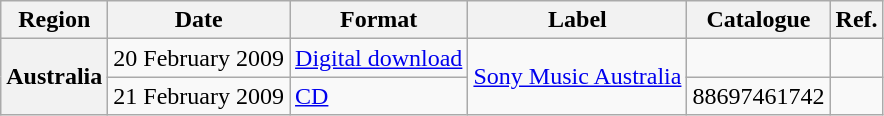<table class="wikitable plainrowheaders">
<tr>
<th scope="col">Region</th>
<th scope="col">Date</th>
<th scope="col">Format</th>
<th scope="col">Label</th>
<th scope="col">Catalogue</th>
<th scope="col">Ref.</th>
</tr>
<tr>
<th scope="row" rowspan="2">Australia</th>
<td>20 February 2009</td>
<td><a href='#'>Digital download</a></td>
<td rowspan="2"><a href='#'>Sony Music Australia</a></td>
<td></td>
<td style="text-align:center;"></td>
</tr>
<tr>
<td>21 February 2009</td>
<td><a href='#'>CD</a></td>
<td>88697461742</td>
<td style="text-align:center;"></td>
</tr>
</table>
